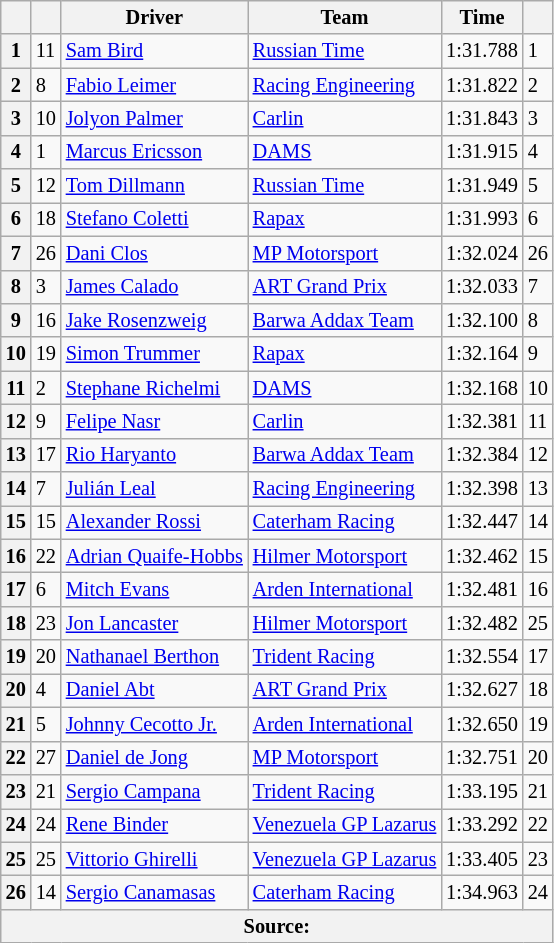<table class="wikitable" style="font-size:85%">
<tr>
<th></th>
<th></th>
<th>Driver</th>
<th>Team</th>
<th>Time</th>
<th></th>
</tr>
<tr>
<th>1</th>
<td>11</td>
<td> <a href='#'>Sam Bird</a></td>
<td><a href='#'>Russian Time</a></td>
<td>1:31.788</td>
<td>1</td>
</tr>
<tr>
<th>2</th>
<td>8</td>
<td> <a href='#'>Fabio Leimer</a></td>
<td><a href='#'>Racing Engineering</a></td>
<td>1:31.822</td>
<td>2</td>
</tr>
<tr>
<th>3</th>
<td>10</td>
<td> <a href='#'>Jolyon Palmer</a></td>
<td><a href='#'>Carlin</a></td>
<td>1:31.843</td>
<td>3</td>
</tr>
<tr>
<th>4</th>
<td>1</td>
<td> <a href='#'>Marcus Ericsson</a></td>
<td><a href='#'>DAMS</a></td>
<td>1:31.915</td>
<td>4</td>
</tr>
<tr>
<th>5</th>
<td>12</td>
<td> <a href='#'>Tom Dillmann</a></td>
<td><a href='#'>Russian Time</a></td>
<td>1:31.949</td>
<td>5</td>
</tr>
<tr>
<th>6</th>
<td>18</td>
<td> <a href='#'>Stefano Coletti</a></td>
<td><a href='#'>Rapax</a></td>
<td>1:31.993</td>
<td>6</td>
</tr>
<tr>
<th>7</th>
<td>26</td>
<td> <a href='#'>Dani Clos</a></td>
<td><a href='#'>MP Motorsport</a></td>
<td>1:32.024</td>
<td>26</td>
</tr>
<tr>
<th>8</th>
<td>3</td>
<td> <a href='#'>James Calado</a></td>
<td><a href='#'>ART Grand Prix</a></td>
<td>1:32.033</td>
<td>7</td>
</tr>
<tr>
<th>9</th>
<td>16</td>
<td> <a href='#'>Jake Rosenzweig</a></td>
<td><a href='#'>Barwa Addax Team</a></td>
<td>1:32.100</td>
<td>8</td>
</tr>
<tr>
<th>10</th>
<td>19</td>
<td> <a href='#'>Simon Trummer</a></td>
<td><a href='#'>Rapax</a></td>
<td>1:32.164</td>
<td>9</td>
</tr>
<tr>
<th>11</th>
<td>2</td>
<td> <a href='#'>Stephane Richelmi</a></td>
<td><a href='#'>DAMS</a></td>
<td>1:32.168</td>
<td>10</td>
</tr>
<tr>
<th>12</th>
<td>9</td>
<td> <a href='#'>Felipe Nasr</a></td>
<td><a href='#'>Carlin</a></td>
<td>1:32.381</td>
<td>11</td>
</tr>
<tr>
<th>13</th>
<td>17</td>
<td> <a href='#'>Rio Haryanto</a></td>
<td><a href='#'>Barwa Addax Team</a></td>
<td>1:32.384</td>
<td>12</td>
</tr>
<tr>
<th>14</th>
<td>7</td>
<td> <a href='#'>Julián Leal</a></td>
<td><a href='#'>Racing Engineering</a></td>
<td>1:32.398</td>
<td>13</td>
</tr>
<tr>
<th>15</th>
<td>15</td>
<td> <a href='#'>Alexander Rossi</a></td>
<td><a href='#'>Caterham Racing</a></td>
<td>1:32.447</td>
<td>14</td>
</tr>
<tr>
<th>16</th>
<td>22</td>
<td> <a href='#'>Adrian Quaife-Hobbs</a></td>
<td><a href='#'>Hilmer Motorsport</a></td>
<td>1:32.462</td>
<td>15</td>
</tr>
<tr>
<th>17</th>
<td>6</td>
<td> <a href='#'>Mitch Evans</a></td>
<td><a href='#'>Arden International</a></td>
<td>1:32.481</td>
<td>16</td>
</tr>
<tr>
<th>18</th>
<td>23</td>
<td> <a href='#'>Jon Lancaster</a></td>
<td><a href='#'>Hilmer Motorsport</a></td>
<td>1:32.482</td>
<td>25</td>
</tr>
<tr>
<th>19</th>
<td>20</td>
<td> <a href='#'>Nathanael Berthon</a></td>
<td><a href='#'>Trident Racing</a></td>
<td>1:32.554</td>
<td>17</td>
</tr>
<tr>
<th>20</th>
<td>4</td>
<td> <a href='#'>Daniel Abt</a></td>
<td><a href='#'>ART Grand Prix</a></td>
<td>1:32.627</td>
<td>18</td>
</tr>
<tr>
<th>21</th>
<td>5</td>
<td> <a href='#'>Johnny Cecotto Jr.</a></td>
<td><a href='#'>Arden International</a></td>
<td>1:32.650</td>
<td>19</td>
</tr>
<tr>
<th>22</th>
<td>27</td>
<td> <a href='#'>Daniel de Jong</a></td>
<td><a href='#'>MP Motorsport</a></td>
<td>1:32.751</td>
<td>20</td>
</tr>
<tr>
<th>23</th>
<td>21</td>
<td> <a href='#'>Sergio Campana</a></td>
<td><a href='#'>Trident Racing</a></td>
<td>1:33.195</td>
<td>21</td>
</tr>
<tr>
<th>24</th>
<td>24</td>
<td> <a href='#'>Rene Binder</a></td>
<td><a href='#'>Venezuela GP Lazarus</a></td>
<td>1:33.292</td>
<td>22</td>
</tr>
<tr>
<th>25</th>
<td>25</td>
<td> <a href='#'>Vittorio Ghirelli</a></td>
<td><a href='#'>Venezuela GP Lazarus</a></td>
<td>1:33.405</td>
<td>23</td>
</tr>
<tr>
<th>26</th>
<td>14</td>
<td> <a href='#'>Sergio Canamasas</a></td>
<td><a href='#'>Caterham Racing</a></td>
<td>1:34.963</td>
<td>24</td>
</tr>
<tr>
<th colspan="7">Source:</th>
</tr>
</table>
